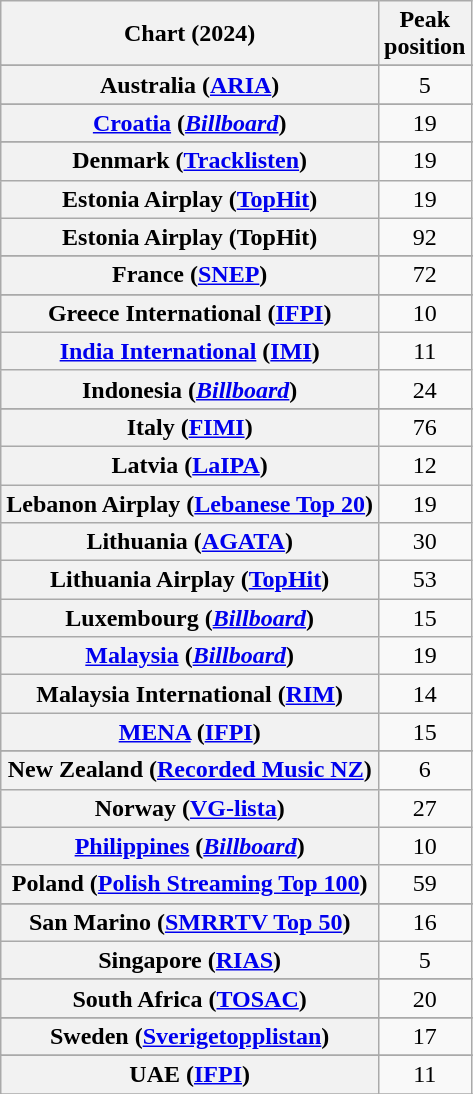<table class="wikitable sortable plainrowheaders" style="text-align:center">
<tr>
<th scope="col">Chart (2024)</th>
<th scope="col">Peak<br>position</th>
</tr>
<tr>
</tr>
<tr>
<th scope="row">Australia (<a href='#'>ARIA</a>)</th>
<td>5</td>
</tr>
<tr>
</tr>
<tr>
</tr>
<tr>
</tr>
<tr>
</tr>
<tr>
<th scope="row"><a href='#'>Croatia</a> (<em><a href='#'>Billboard</a></em>)</th>
<td>19</td>
</tr>
<tr>
</tr>
<tr>
<th scope="row">Denmark (<a href='#'>Tracklisten</a>)</th>
<td>19</td>
</tr>
<tr>
<th scope="row">Estonia Airplay (<a href='#'>TopHit</a>)</th>
<td>19</td>
</tr>
<tr>
<th scope="row">Estonia Airplay (TopHit)<br></th>
<td>92</td>
</tr>
<tr>
</tr>
<tr>
<th scope="row">France (<a href='#'>SNEP</a>)</th>
<td>72</td>
</tr>
<tr>
</tr>
<tr>
</tr>
<tr>
<th scope="row">Greece International (<a href='#'>IFPI</a>)</th>
<td>10</td>
</tr>
<tr>
<th scope="row"><a href='#'>India International</a> (<a href='#'>IMI</a>)</th>
<td>11</td>
</tr>
<tr>
<th scope="row">Indonesia (<em><a href='#'>Billboard</a></em>)</th>
<td>24</td>
</tr>
<tr>
</tr>
<tr>
<th scope="row">Italy (<a href='#'>FIMI</a>)</th>
<td>76</td>
</tr>
<tr>
<th scope="row">Latvia (<a href='#'>LaIPA</a>)</th>
<td>12</td>
</tr>
<tr>
<th scope="row">Lebanon Airplay (<a href='#'>Lebanese Top 20</a>)</th>
<td>19</td>
</tr>
<tr>
<th scope="row">Lithuania (<a href='#'>AGATA</a>)</th>
<td>30</td>
</tr>
<tr>
<th scope="row">Lithuania Airplay (<a href='#'>TopHit</a>)</th>
<td>53</td>
</tr>
<tr>
<th scope="row">Luxembourg (<em><a href='#'>Billboard</a></em>)</th>
<td>15</td>
</tr>
<tr>
<th scope="row"><a href='#'>Malaysia</a> (<em><a href='#'>Billboard</a></em>)</th>
<td>19</td>
</tr>
<tr>
<th scope="row">Malaysia International (<a href='#'>RIM</a>)</th>
<td>14</td>
</tr>
<tr>
<th scope="row"><a href='#'>MENA</a> (<a href='#'>IFPI</a>)</th>
<td>15</td>
</tr>
<tr>
</tr>
<tr>
<th scope="row">New Zealand (<a href='#'>Recorded Music NZ</a>)</th>
<td>6</td>
</tr>
<tr>
<th scope="row">Norway (<a href='#'>VG-lista</a>)</th>
<td>27</td>
</tr>
<tr>
<th scope="row"><a href='#'>Philippines</a> (<em><a href='#'>Billboard</a></em>)</th>
<td>10</td>
</tr>
<tr>
<th scope="row">Poland (<a href='#'>Polish Streaming Top 100</a>)</th>
<td>59</td>
</tr>
<tr>
</tr>
<tr>
<th scope="row">San Marino (<a href='#'>SMRRTV Top 50</a>)</th>
<td>16</td>
</tr>
<tr>
<th scope="row">Singapore (<a href='#'>RIAS</a>)</th>
<td>5</td>
</tr>
<tr>
</tr>
<tr>
</tr>
<tr>
<th scope="row">South Africa (<a href='#'>TOSAC</a>)</th>
<td>20</td>
</tr>
<tr>
</tr>
<tr>
<th scope="row">Sweden (<a href='#'>Sverigetopplistan</a>)</th>
<td>17</td>
</tr>
<tr>
</tr>
<tr>
<th scope="row">UAE (<a href='#'>IFPI</a>)</th>
<td>11</td>
</tr>
<tr>
</tr>
<tr>
</tr>
<tr>
</tr>
<tr>
</tr>
<tr>
</tr>
</table>
